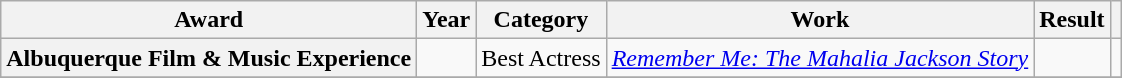<table class="wikitable sortable plainrowheaders">
<tr>
<th scope="col">Award</th>
<th scope="col">Year</th>
<th scope="col">Category</th>
<th scope="col">Work</th>
<th scope="col">Result</th>
<th scope="col" class="unsortable"></th>
</tr>
<tr>
<th scope="row" rowspan="1">Albuquerque Film & Music Experience</th>
<td></td>
<td>Best Actress</td>
<td><em><a href='#'>Remember Me: The Mahalia Jackson Story</a></em></td>
<td></td>
<td></td>
</tr>
<tr>
</tr>
</table>
